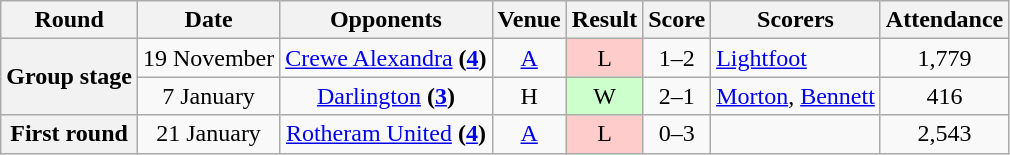<table class="wikitable" style="text-align:center">
<tr>
<th>Round</th>
<th>Date</th>
<th>Opponents</th>
<th>Venue</th>
<th>Result</th>
<th>Score</th>
<th>Scorers</th>
<th>Attendance</th>
</tr>
<tr>
<th rowspan=2>Group stage</th>
<td>19 November</td>
<td><a href='#'>Crewe Alexandra</a> <strong>(<a href='#'>4</a>)</strong></td>
<td><a href='#'>A</a></td>
<td style="background-color:#FFCCCC">L</td>
<td>1–2</td>
<td align="left"><a href='#'>Lightfoot</a></td>
<td>1,779</td>
</tr>
<tr>
<td>7 January</td>
<td><a href='#'>Darlington</a> <strong>(<a href='#'>3</a>)</strong></td>
<td>H</td>
<td style="background-color:#CCFFCC">W</td>
<td>2–1</td>
<td align="left"><a href='#'>Morton</a>, <a href='#'>Bennett</a></td>
<td>416</td>
</tr>
<tr>
<th>First round</th>
<td>21 January</td>
<td><a href='#'>Rotheram United</a> <strong>(<a href='#'>4</a>)</strong></td>
<td><a href='#'>A</a></td>
<td style="background-color:#FFCCCC">L</td>
<td>0–3</td>
<td align="left"></td>
<td>2,543</td>
</tr>
</table>
